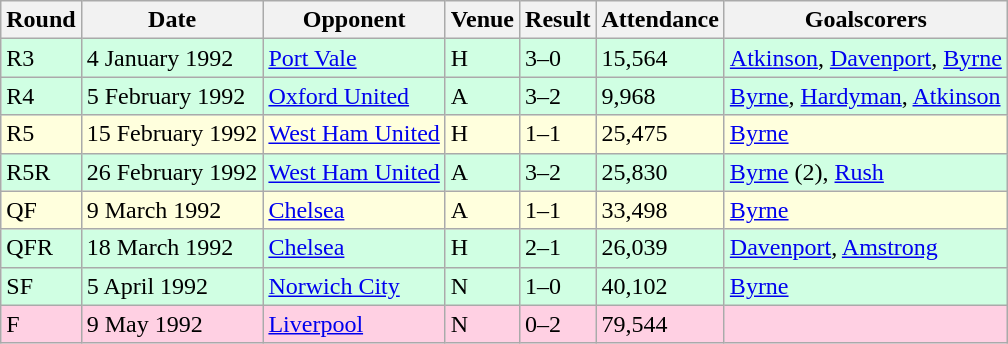<table class="wikitable">
<tr>
<th>Round</th>
<th>Date</th>
<th>Opponent</th>
<th>Venue</th>
<th>Result</th>
<th>Attendance</th>
<th>Goalscorers</th>
</tr>
<tr style="background-color: #d0ffe3;">
<td>R3</td>
<td>4 January 1992</td>
<td><a href='#'>Port Vale</a></td>
<td>H</td>
<td>3–0</td>
<td>15,564</td>
<td><a href='#'>Atkinson</a>, <a href='#'>Davenport</a>, <a href='#'>Byrne</a></td>
</tr>
<tr style="background-color: #d0ffe3;">
<td>R4</td>
<td>5 February 1992</td>
<td><a href='#'>Oxford United</a></td>
<td>A</td>
<td>3–2</td>
<td>9,968</td>
<td><a href='#'>Byrne</a>, <a href='#'>Hardyman</a>, <a href='#'>Atkinson</a></td>
</tr>
<tr style="background-color: #ffffdd;">
<td>R5</td>
<td>15 February 1992</td>
<td><a href='#'>West Ham United</a></td>
<td>H</td>
<td>1–1</td>
<td>25,475</td>
<td><a href='#'>Byrne</a></td>
</tr>
<tr style="background-color: #d0ffe3;">
<td>R5R</td>
<td>26 February 1992</td>
<td><a href='#'>West Ham United</a></td>
<td>A</td>
<td>3–2</td>
<td>25,830</td>
<td><a href='#'>Byrne</a> (2), <a href='#'>Rush</a></td>
</tr>
<tr style="background-color: #ffffdd;">
<td>QF</td>
<td>9 March 1992</td>
<td><a href='#'>Chelsea</a></td>
<td>A</td>
<td>1–1</td>
<td>33,498</td>
<td><a href='#'>Byrne</a></td>
</tr>
<tr style="background-color: #d0ffe3;">
<td>QFR</td>
<td>18 March 1992</td>
<td><a href='#'>Chelsea</a></td>
<td>H</td>
<td>2–1</td>
<td>26,039</td>
<td><a href='#'>Davenport</a>, <a href='#'>Amstrong</a></td>
</tr>
<tr style="background-color: #d0ffe3;">
<td>SF</td>
<td>5 April 1992</td>
<td><a href='#'>Norwich City</a></td>
<td>N</td>
<td>1–0</td>
<td>40,102</td>
<td><a href='#'>Byrne</a></td>
</tr>
<tr style="background-color: #ffd0e3;">
<td>F</td>
<td>9 May 1992</td>
<td><a href='#'>Liverpool</a></td>
<td>N</td>
<td>0–2</td>
<td>79,544</td>
<td></td>
</tr>
</table>
